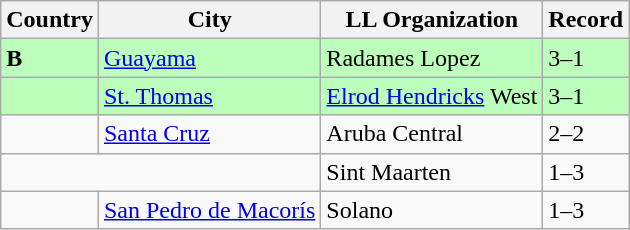<table class="wikitable">
<tr>
<th>Country</th>
<th>City</th>
<th>LL Organization</th>
<th>Record</th>
</tr>
<tr bgcolor=#bbffbb>
<td><strong> B</strong></td>
<td><a href='#'>Guayama</a></td>
<td>Radames Lopez</td>
<td>3–1</td>
</tr>
<tr bgcolor=#bbffbb>
<td><strong></strong></td>
<td><a href='#'>St. Thomas</a></td>
<td><a href='#'>Elrod Hendricks</a> West</td>
<td>3–1</td>
</tr>
<tr>
<td><strong></strong></td>
<td><a href='#'>Santa Cruz</a></td>
<td>Aruba Central</td>
<td>2–2</td>
</tr>
<tr>
<td colspan="2"><strong></strong></td>
<td>Sint Maarten</td>
<td>1–3</td>
</tr>
<tr>
<td><strong></strong></td>
<td><a href='#'>San Pedro de Macorís</a></td>
<td>Solano</td>
<td>1–3</td>
</tr>
</table>
